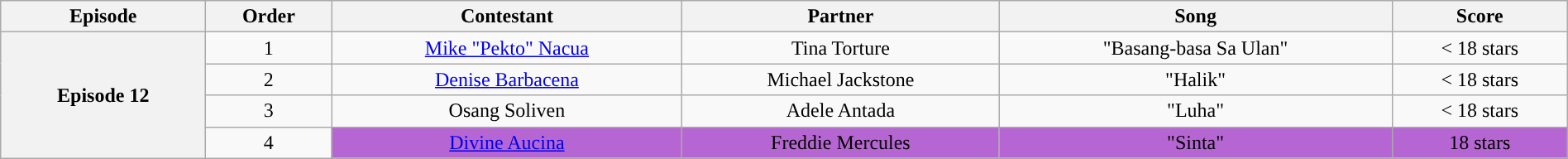<table class="wikitable" style="text-align:center; width:100%;">
<tr>
<th>Episode</th>
<th>Order</th>
<th>Contestant</th>
<th>Partner</th>
<th>Song</th>
<th>Score</th>
</tr>
<tr>
<th rowspan=4>Episode 12<br></th>
<td>1</td>
<td><a href='#'>Mike "Pekto" Nacua</a></td>
<td>Tina Torture</td>
<td>"Basang-basa Sa Ulan"</td>
<td>< 18 stars</td>
</tr>
<tr>
<td>2</td>
<td><a href='#'>Denise Barbacena</a></td>
<td>Michael Jackstone</td>
<td>"Halik"</td>
<td>< 18 stars</td>
</tr>
<tr>
<td>3</td>
<td>Osang Soliven</td>
<td>Adele Antada</td>
<td>"Luha"</td>
<td>< 18 stars</td>
</tr>
<tr>
<td>4</td>
<td style="background:#B666D2;"><a href='#'>Divine Aucina</a></td>
<td style="background:#B666D2;">Freddie Mercules</td>
<td style="background:#B666D2;">"Sinta"</td>
<td style="background:#B666D2;">18 stars</td>
</tr>
</table>
